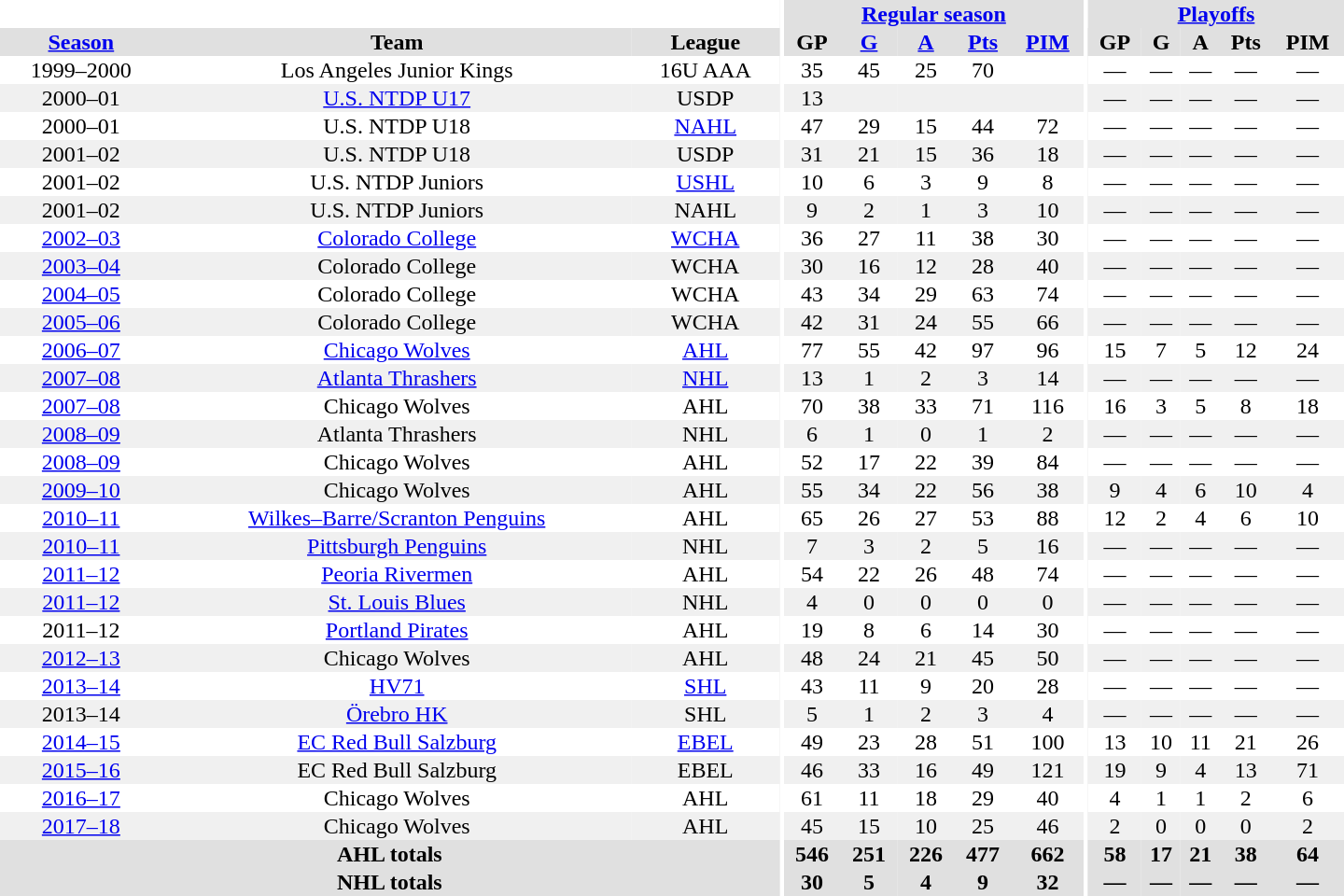<table border="0" cellpadding="1" cellspacing="0" style="text-align:center; width:60em">
<tr bgcolor="#e0e0e0">
<th colspan="3" bgcolor="#ffffff"></th>
<th rowspan="99" bgcolor="#ffffff"></th>
<th colspan="5"><a href='#'>Regular season</a></th>
<th rowspan="99" bgcolor="#ffffff"></th>
<th colspan="5"><a href='#'>Playoffs</a></th>
</tr>
<tr bgcolor="#e0e0e0">
<th><a href='#'>Season</a></th>
<th>Team</th>
<th>League</th>
<th>GP</th>
<th><a href='#'>G</a></th>
<th><a href='#'>A</a></th>
<th><a href='#'>Pts</a></th>
<th><a href='#'>PIM</a></th>
<th>GP</th>
<th>G</th>
<th>A</th>
<th>Pts</th>
<th>PIM</th>
</tr>
<tr>
<td>1999–2000</td>
<td>Los Angeles Junior Kings</td>
<td>16U AAA</td>
<td>35</td>
<td>45</td>
<td>25</td>
<td>70</td>
<td></td>
<td>—</td>
<td>—</td>
<td>—</td>
<td>—</td>
<td>—</td>
</tr>
<tr bgcolor="#f0f0f0">
<td>2000–01</td>
<td><a href='#'>U.S. NTDP U17</a></td>
<td>USDP</td>
<td>13</td>
<td></td>
<td></td>
<td></td>
<td></td>
<td>—</td>
<td>—</td>
<td>—</td>
<td>—</td>
<td>—</td>
</tr>
<tr>
<td>2000–01</td>
<td>U.S. NTDP U18</td>
<td><a href='#'>NAHL</a></td>
<td>47</td>
<td>29</td>
<td>15</td>
<td>44</td>
<td>72</td>
<td>—</td>
<td>—</td>
<td>—</td>
<td>—</td>
<td>—</td>
</tr>
<tr bgcolor="#f0f0f0">
<td>2001–02</td>
<td>U.S. NTDP U18</td>
<td>USDP</td>
<td>31</td>
<td>21</td>
<td>15</td>
<td>36</td>
<td>18</td>
<td>—</td>
<td>—</td>
<td>—</td>
<td>—</td>
<td>—</td>
</tr>
<tr>
<td>2001–02</td>
<td>U.S. NTDP Juniors</td>
<td><a href='#'>USHL</a></td>
<td>10</td>
<td>6</td>
<td>3</td>
<td>9</td>
<td>8</td>
<td>—</td>
<td>—</td>
<td>—</td>
<td>—</td>
<td>—</td>
</tr>
<tr bgcolor="#f0f0f0">
<td>2001–02</td>
<td>U.S. NTDP Juniors</td>
<td>NAHL</td>
<td>9</td>
<td>2</td>
<td>1</td>
<td>3</td>
<td>10</td>
<td>—</td>
<td>—</td>
<td>—</td>
<td>—</td>
<td>—</td>
</tr>
<tr>
<td><a href='#'>2002–03</a></td>
<td><a href='#'>Colorado College</a></td>
<td><a href='#'>WCHA</a></td>
<td>36</td>
<td>27</td>
<td>11</td>
<td>38</td>
<td>30</td>
<td>—</td>
<td>—</td>
<td>—</td>
<td>—</td>
<td>—</td>
</tr>
<tr bgcolor="#f0f0f0">
<td><a href='#'>2003–04</a></td>
<td>Colorado College</td>
<td>WCHA</td>
<td>30</td>
<td>16</td>
<td>12</td>
<td>28</td>
<td>40</td>
<td>—</td>
<td>—</td>
<td>—</td>
<td>—</td>
<td>—</td>
</tr>
<tr>
<td><a href='#'>2004–05</a></td>
<td>Colorado College</td>
<td>WCHA</td>
<td>43</td>
<td>34</td>
<td>29</td>
<td>63</td>
<td>74</td>
<td>—</td>
<td>—</td>
<td>—</td>
<td>—</td>
<td>—</td>
</tr>
<tr bgcolor="#f0f0f0">
<td><a href='#'>2005–06</a></td>
<td>Colorado College</td>
<td>WCHA</td>
<td>42</td>
<td>31</td>
<td>24</td>
<td>55</td>
<td>66</td>
<td>—</td>
<td>—</td>
<td>—</td>
<td>—</td>
<td>—</td>
</tr>
<tr>
<td><a href='#'>2006–07</a></td>
<td><a href='#'>Chicago Wolves</a></td>
<td><a href='#'>AHL</a></td>
<td>77</td>
<td>55</td>
<td>42</td>
<td>97</td>
<td>96</td>
<td>15</td>
<td>7</td>
<td>5</td>
<td>12</td>
<td>24</td>
</tr>
<tr bgcolor="#f0f0f0">
<td><a href='#'>2007–08</a></td>
<td><a href='#'>Atlanta Thrashers</a></td>
<td><a href='#'>NHL</a></td>
<td>13</td>
<td>1</td>
<td>2</td>
<td>3</td>
<td>14</td>
<td>—</td>
<td>—</td>
<td>—</td>
<td>—</td>
<td>—</td>
</tr>
<tr>
<td><a href='#'>2007–08</a></td>
<td>Chicago Wolves</td>
<td>AHL</td>
<td>70</td>
<td>38</td>
<td>33</td>
<td>71</td>
<td>116</td>
<td>16</td>
<td>3</td>
<td>5</td>
<td>8</td>
<td>18</td>
</tr>
<tr bgcolor="#f0f0f0">
<td><a href='#'>2008–09</a></td>
<td>Atlanta Thrashers</td>
<td>NHL</td>
<td>6</td>
<td>1</td>
<td>0</td>
<td>1</td>
<td>2</td>
<td>—</td>
<td>—</td>
<td>—</td>
<td>—</td>
<td>—</td>
</tr>
<tr>
<td><a href='#'>2008–09</a></td>
<td>Chicago Wolves</td>
<td>AHL</td>
<td>52</td>
<td>17</td>
<td>22</td>
<td>39</td>
<td>84</td>
<td>—</td>
<td>—</td>
<td>—</td>
<td>—</td>
<td>—</td>
</tr>
<tr bgcolor="#f0f0f0">
<td><a href='#'>2009–10</a></td>
<td>Chicago Wolves</td>
<td>AHL</td>
<td>55</td>
<td>34</td>
<td>22</td>
<td>56</td>
<td>38</td>
<td>9</td>
<td>4</td>
<td>6</td>
<td>10</td>
<td>4</td>
</tr>
<tr>
<td><a href='#'>2010–11</a></td>
<td><a href='#'>Wilkes–Barre/Scranton Penguins</a></td>
<td>AHL</td>
<td>65</td>
<td>26</td>
<td>27</td>
<td>53</td>
<td>88</td>
<td>12</td>
<td>2</td>
<td>4</td>
<td>6</td>
<td>10</td>
</tr>
<tr bgcolor="#f0f0f0">
<td><a href='#'>2010–11</a></td>
<td><a href='#'>Pittsburgh Penguins</a></td>
<td>NHL</td>
<td>7</td>
<td>3</td>
<td>2</td>
<td>5</td>
<td>16</td>
<td>—</td>
<td>—</td>
<td>—</td>
<td>—</td>
<td>—</td>
</tr>
<tr>
<td><a href='#'>2011–12</a></td>
<td><a href='#'>Peoria Rivermen</a></td>
<td>AHL</td>
<td>54</td>
<td>22</td>
<td>26</td>
<td>48</td>
<td>74</td>
<td>—</td>
<td>—</td>
<td>—</td>
<td>—</td>
<td>—</td>
</tr>
<tr bgcolor="#f0f0f0">
<td><a href='#'>2011–12</a></td>
<td><a href='#'>St. Louis Blues</a></td>
<td>NHL</td>
<td>4</td>
<td>0</td>
<td>0</td>
<td>0</td>
<td>0</td>
<td>—</td>
<td>—</td>
<td>—</td>
<td>—</td>
<td>—</td>
</tr>
<tr>
<td>2011–12</td>
<td><a href='#'>Portland Pirates</a></td>
<td>AHL</td>
<td>19</td>
<td>8</td>
<td>6</td>
<td>14</td>
<td>30</td>
<td>—</td>
<td>—</td>
<td>—</td>
<td>—</td>
<td>—</td>
</tr>
<tr bgcolor="#f0f0f0">
<td><a href='#'>2012–13</a></td>
<td>Chicago Wolves</td>
<td>AHL</td>
<td>48</td>
<td>24</td>
<td>21</td>
<td>45</td>
<td>50</td>
<td>—</td>
<td>—</td>
<td>—</td>
<td>—</td>
<td>—</td>
</tr>
<tr>
<td><a href='#'>2013–14</a></td>
<td><a href='#'>HV71</a></td>
<td><a href='#'>SHL</a></td>
<td>43</td>
<td>11</td>
<td>9</td>
<td>20</td>
<td>28</td>
<td>—</td>
<td>—</td>
<td>—</td>
<td>—</td>
<td>—</td>
</tr>
<tr bgcolor="#f0f0f0">
<td>2013–14</td>
<td><a href='#'>Örebro HK</a></td>
<td>SHL</td>
<td>5</td>
<td>1</td>
<td>2</td>
<td>3</td>
<td>4</td>
<td>—</td>
<td>—</td>
<td>—</td>
<td>—</td>
<td>—</td>
</tr>
<tr>
<td><a href='#'>2014–15</a></td>
<td><a href='#'>EC Red Bull Salzburg</a></td>
<td><a href='#'>EBEL</a></td>
<td>49</td>
<td>23</td>
<td>28</td>
<td>51</td>
<td>100</td>
<td>13</td>
<td>10</td>
<td>11</td>
<td>21</td>
<td>26</td>
</tr>
<tr bgcolor="#f0f0f0">
<td><a href='#'>2015–16</a></td>
<td>EC Red Bull Salzburg</td>
<td>EBEL</td>
<td>46</td>
<td>33</td>
<td>16</td>
<td>49</td>
<td>121</td>
<td>19</td>
<td>9</td>
<td>4</td>
<td>13</td>
<td>71</td>
</tr>
<tr>
<td><a href='#'>2016–17</a></td>
<td>Chicago Wolves</td>
<td>AHL</td>
<td>61</td>
<td>11</td>
<td>18</td>
<td>29</td>
<td>40</td>
<td>4</td>
<td>1</td>
<td>1</td>
<td>2</td>
<td>6</td>
</tr>
<tr bgcolor="#f0f0f0">
<td><a href='#'>2017–18</a></td>
<td>Chicago Wolves</td>
<td>AHL</td>
<td>45</td>
<td>15</td>
<td>10</td>
<td>25</td>
<td>46</td>
<td>2</td>
<td>0</td>
<td>0</td>
<td>0</td>
<td>2</td>
</tr>
<tr bgcolor="#e0e0e0">
<th colspan="3">AHL totals</th>
<th>546</th>
<th>251</th>
<th>226</th>
<th>477</th>
<th>662</th>
<th>58</th>
<th>17</th>
<th>21</th>
<th>38</th>
<th>64</th>
</tr>
<tr bgcolor="#e0e0e0">
<th colspan="3">NHL totals</th>
<th>30</th>
<th>5</th>
<th>4</th>
<th>9</th>
<th>32</th>
<th>—</th>
<th>—</th>
<th>—</th>
<th>—</th>
<th>—</th>
</tr>
</table>
